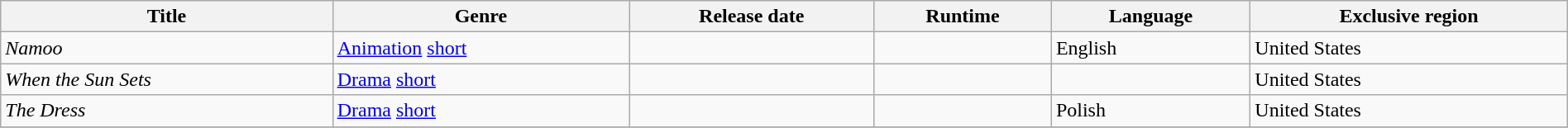<table class="wikitable sortable" style="width:100%;">
<tr>
<th>Title</th>
<th>Genre</th>
<th>Release date</th>
<th>Runtime</th>
<th>Language</th>
<th>Exclusive region</th>
</tr>
<tr>
<td><em>Namoo</em></td>
<td><a href='#'>Animation</a> <a href='#'>short</a></td>
<td></td>
<td></td>
<td>English</td>
<td>United States</td>
</tr>
<tr>
<td><em>When the Sun Sets</em></td>
<td><a href='#'>Drama</a> <a href='#'>short</a></td>
<td></td>
<td></td>
<td></td>
<td>United States</td>
</tr>
<tr>
<td><em>The Dress</em></td>
<td><a href='#'>Drama</a> <a href='#'>short</a></td>
<td></td>
<td></td>
<td>Polish</td>
<td>United States</td>
</tr>
<tr>
</tr>
</table>
